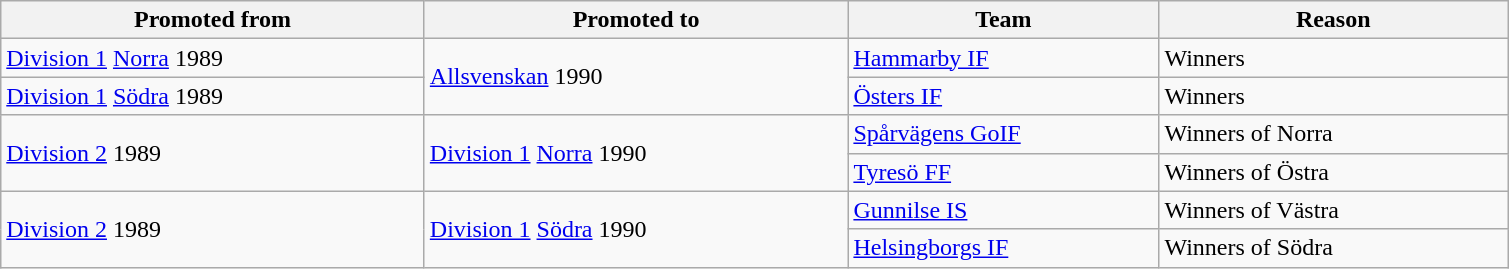<table class="wikitable" style="text-align: left">
<tr>
<th style="width: 275px;">Promoted from</th>
<th style="width: 275px;">Promoted to</th>
<th style="width: 200px;">Team</th>
<th style="width: 225px;">Reason</th>
</tr>
<tr>
<td><a href='#'>Division 1</a> <a href='#'>Norra</a> 1989</td>
<td rowspan=2><a href='#'>Allsvenskan</a> 1990</td>
<td><a href='#'>Hammarby IF</a></td>
<td>Winners</td>
</tr>
<tr>
<td><a href='#'>Division 1</a> <a href='#'>Södra</a> 1989</td>
<td><a href='#'>Östers IF</a></td>
<td>Winners</td>
</tr>
<tr>
<td rowspan=2><a href='#'>Division 2</a> 1989</td>
<td rowspan=2><a href='#'>Division 1</a> <a href='#'>Norra</a> 1990</td>
<td><a href='#'>Spårvägens GoIF</a></td>
<td>Winners of Norra</td>
</tr>
<tr>
<td><a href='#'>Tyresö FF</a></td>
<td>Winners of Östra</td>
</tr>
<tr>
<td rowspan=2><a href='#'>Division 2</a> 1989</td>
<td rowspan=2><a href='#'>Division 1</a> <a href='#'>Södra</a> 1990</td>
<td><a href='#'>Gunnilse IS</a></td>
<td>Winners of Västra</td>
</tr>
<tr>
<td><a href='#'>Helsingborgs IF</a></td>
<td>Winners of Södra</td>
</tr>
</table>
